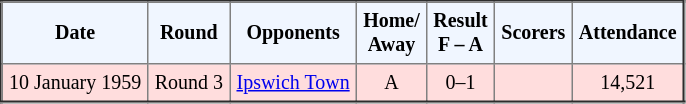<table border="2" cellpadding="4" style="border-collapse:collapse; text-align:center; font-size:smaller;">
<tr style="background:#f0f6ff;">
<th><strong>Date</strong></th>
<th><strong>Round</strong></th>
<th><strong>Opponents</strong></th>
<th><strong>Home/<br>Away</strong></th>
<th><strong>Result<br>F – A</strong></th>
<th><strong>Scorers</strong></th>
<th><strong>Attendance</strong></th>
</tr>
<tr style="background:#fdd;">
<td>10 January 1959</td>
<td>Round 3</td>
<td><a href='#'>Ipswich Town</a></td>
<td>A</td>
<td>0–1</td>
<td></td>
<td>14,521</td>
</tr>
</table>
